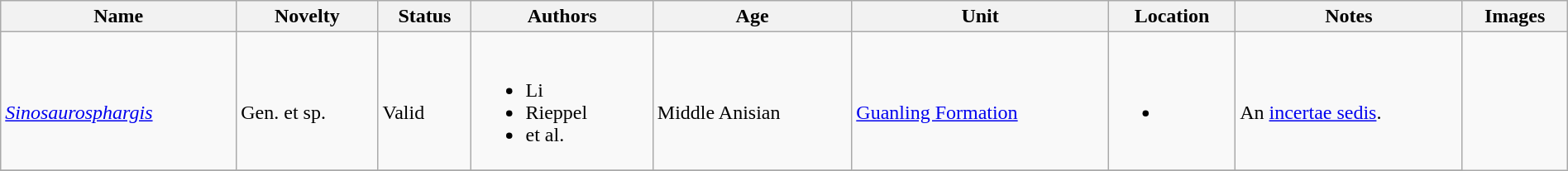<table class="wikitable sortable" align="center" width="100%">
<tr>
<th>Name</th>
<th>Novelty</th>
<th>Status</th>
<th>Authors</th>
<th>Age</th>
<th>Unit</th>
<th>Location</th>
<th>Notes</th>
<th>Images</th>
</tr>
<tr>
<td><br><em><a href='#'>Sinosaurosphargis</a></em></td>
<td><br>Gen. et sp.</td>
<td><br>Valid</td>
<td><br><ul><li>Li</li><li>Rieppel</li><li>et al.</li></ul></td>
<td><br>Middle Anisian</td>
<td><br><a href='#'>Guanling Formation</a></td>
<td><br><ul><li></li></ul></td>
<td><br>An <a href='#'>incertae sedis</a>.</td>
<td rowspan="47"></td>
</tr>
<tr>
</tr>
</table>
